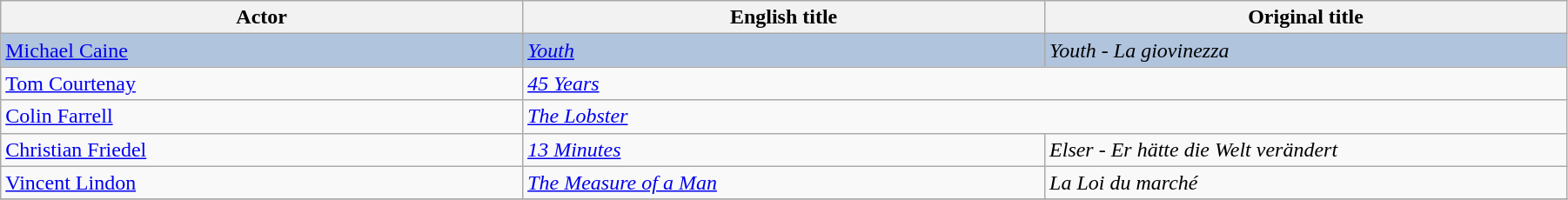<table class="wikitable" width="95%" cellpadding="5">
<tr>
<th width="25%">Actor</th>
<th width="25%">English title</th>
<th width="25%">Original title</th>
</tr>
<tr style="background:#B0C4DE;">
<td> <a href='#'>Michael Caine</a></td>
<td><em><a href='#'>Youth</a></em></td>
<td><em>Youth - La giovinezza</em></td>
</tr>
<tr>
<td> <a href='#'>Tom Courtenay</a></td>
<td colspan=2><em><a href='#'>45 Years</a></em></td>
</tr>
<tr>
<td> <a href='#'>Colin Farrell</a></td>
<td colspan=2><em><a href='#'>The Lobster</a></em></td>
</tr>
<tr>
<td> <a href='#'>Christian Friedel</a></td>
<td><em><a href='#'>13 Minutes</a></em></td>
<td><em>Elser - Er hätte die Welt verändert</em></td>
</tr>
<tr>
<td> <a href='#'>Vincent Lindon</a></td>
<td><em><a href='#'>The Measure of a Man</a></em></td>
<td><em>La Loi du marché</em></td>
</tr>
<tr>
</tr>
</table>
